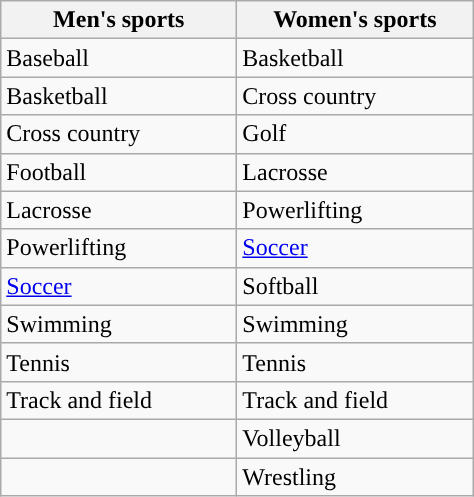<table class="wikitable"; style= "text-align: ">
<tr>
<th width=150px>Men's sports</th>
<th width=150px>Women's sports</th>
</tr>
<tr>
<td>Baseball</td>
<td>Basketball</td>
</tr>
<tr>
<td>Basketball</td>
<td>Cross country</td>
</tr>
<tr>
<td>Cross country</td>
<td>Golf</td>
</tr>
<tr>
<td>Football</td>
<td>Lacrosse</td>
</tr>
<tr>
<td>Lacrosse</td>
<td>Powerlifting</td>
</tr>
<tr>
<td>Powerlifting</td>
<td><a href='#'>Soccer</a></td>
</tr>
<tr>
<td><a href='#'>Soccer</a></td>
<td>Softball</td>
</tr>
<tr>
<td>Swimming</td>
<td>Swimming</td>
</tr>
<tr>
<td>Tennis</td>
<td>Tennis</td>
</tr>
<tr>
<td>Track and field</td>
<td>Track and field</td>
</tr>
<tr>
<td></td>
<td>Volleyball</td>
</tr>
<tr>
<td></td>
<td>Wrestling</td>
</tr>
</table>
